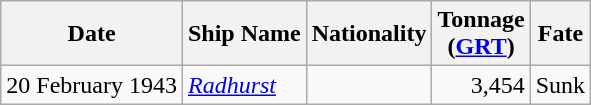<table class="wikitable sortable">
<tr>
<th>Date</th>
<th>Ship Name</th>
<th>Nationality</th>
<th>Tonnage<br>(<a href='#'>GRT</a>)</th>
<th>Fate</th>
</tr>
<tr>
<td align="right">20 February 1943</td>
<td align="left"><a href='#'><em>Radhurst</em></a></td>
<td align="left"></td>
<td align="right">3,454</td>
<td align="left">Sunk</td>
</tr>
</table>
